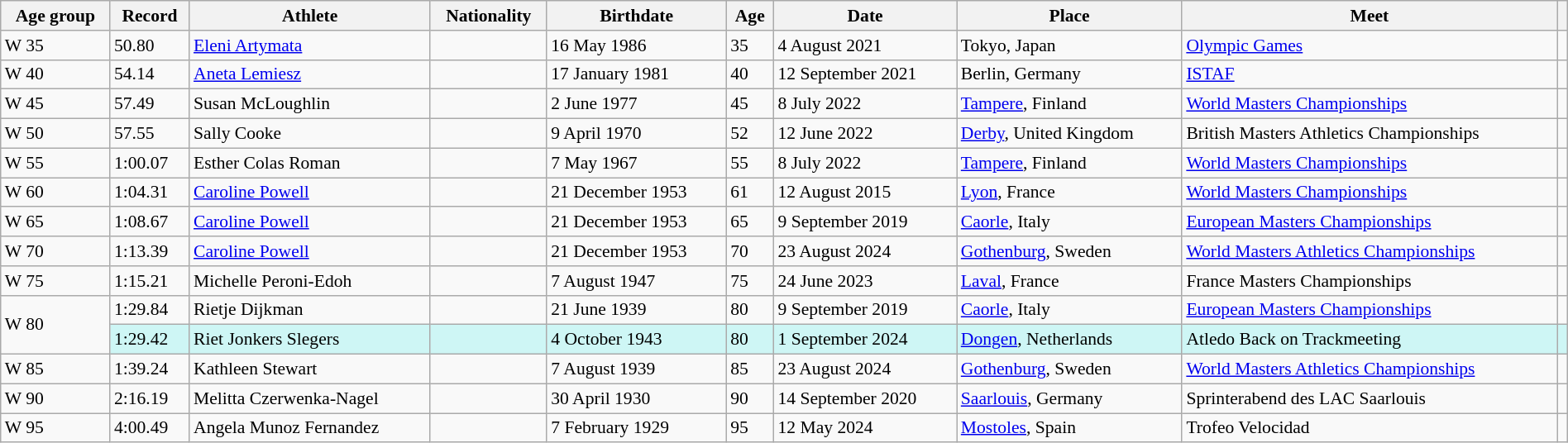<table class="wikitable" style="font-size:90%; width: 100%;">
<tr>
<th>Age group</th>
<th>Record</th>
<th>Athlete</th>
<th>Nationality</th>
<th>Birthdate</th>
<th>Age</th>
<th>Date</th>
<th>Place</th>
<th>Meet</th>
<th></th>
</tr>
<tr>
<td>W 35</td>
<td>50.80</td>
<td><a href='#'>Eleni Artymata</a></td>
<td></td>
<td>16 May 1986</td>
<td>35</td>
<td>4 August 2021</td>
<td>Tokyo, Japan</td>
<td><a href='#'>Olympic Games</a></td>
<td></td>
</tr>
<tr>
<td>W 40</td>
<td>54.14</td>
<td><a href='#'>Aneta Lemiesz</a></td>
<td></td>
<td>17 January 1981</td>
<td>40</td>
<td>12 September 2021</td>
<td>Berlin, Germany</td>
<td><a href='#'>ISTAF</a></td>
<td></td>
</tr>
<tr>
<td>W 45</td>
<td>57.49</td>
<td>Susan McLoughlin</td>
<td></td>
<td>2 June 1977</td>
<td>45</td>
<td>8 July 2022</td>
<td><a href='#'>Tampere</a>, Finland</td>
<td><a href='#'>World Masters Championships</a></td>
<td></td>
</tr>
<tr>
<td>W 50</td>
<td>57.55</td>
<td>Sally Cooke</td>
<td></td>
<td>9 April 1970</td>
<td>52</td>
<td>12 June 2022</td>
<td><a href='#'>Derby</a>, United Kingdom</td>
<td>British Masters Athletics Championships</td>
<td></td>
</tr>
<tr>
<td>W 55</td>
<td>1:00.07</td>
<td>Esther Colas Roman</td>
<td></td>
<td>7 May 1967</td>
<td>55</td>
<td>8 July 2022</td>
<td><a href='#'>Tampere</a>, Finland</td>
<td><a href='#'>World Masters Championships</a></td>
<td></td>
</tr>
<tr>
<td>W 60</td>
<td>1:04.31</td>
<td><a href='#'>Caroline Powell</a></td>
<td></td>
<td>21 December 1953</td>
<td>61</td>
<td>12 August 2015</td>
<td><a href='#'>Lyon</a>, France</td>
<td><a href='#'>World Masters Championships</a></td>
<td></td>
</tr>
<tr>
<td>W 65</td>
<td>1:08.67</td>
<td><a href='#'>Caroline Powell</a></td>
<td></td>
<td>21 December 1953</td>
<td>65</td>
<td>9 September 2019</td>
<td><a href='#'>Caorle</a>, Italy</td>
<td><a href='#'>European Masters Championships</a></td>
<td></td>
</tr>
<tr>
<td>W 70</td>
<td>1:13.39</td>
<td><a href='#'>Caroline Powell</a></td>
<td></td>
<td>21 December 1953</td>
<td>70</td>
<td>23 August 2024</td>
<td><a href='#'>Gothenburg</a>, Sweden</td>
<td><a href='#'>World Masters Athletics Championships</a></td>
<td></td>
</tr>
<tr>
<td>W 75</td>
<td>1:15.21</td>
<td>Michelle Peroni-Edoh</td>
<td></td>
<td>7 August 1947</td>
<td>75</td>
<td>24 June 2023</td>
<td><a href='#'>Laval</a>, France</td>
<td>France Masters Championships</td>
<td></td>
</tr>
<tr>
<td rowspan=2>W 80</td>
<td>1:29.84</td>
<td>Rietje Dijkman</td>
<td></td>
<td>21 June 1939</td>
<td>80</td>
<td>9 September 2019</td>
<td><a href='#'>Caorle</a>, Italy</td>
<td><a href='#'>European Masters Championships</a></td>
<td></td>
</tr>
<tr style="background:#cef6f5;">
<td>1:29.42</td>
<td>Riet Jonkers Slegers</td>
<td></td>
<td>4 October 1943</td>
<td>80</td>
<td>1 September 2024</td>
<td><a href='#'>Dongen</a>, Netherlands</td>
<td>Atledo Back on Trackmeeting</td>
<td></td>
</tr>
<tr>
<td>W 85</td>
<td>1:39.24</td>
<td>Kathleen Stewart</td>
<td></td>
<td>7 August 1939</td>
<td>85</td>
<td>23 August 2024</td>
<td><a href='#'>Gothenburg</a>, Sweden</td>
<td><a href='#'>World Masters Athletics Championships</a></td>
<td></td>
</tr>
<tr>
<td>W 90</td>
<td>2:16.19</td>
<td>Melitta Czerwenka-Nagel</td>
<td></td>
<td>30 April 1930</td>
<td>90</td>
<td>14 September 2020</td>
<td><a href='#'>Saarlouis</a>, Germany</td>
<td>Sprinterabend des LAC Saarlouis</td>
<td></td>
</tr>
<tr>
<td>W 95</td>
<td>4:00.49</td>
<td>Angela Munoz Fernandez</td>
<td></td>
<td>7 February 1929</td>
<td>95</td>
<td>12 May 2024</td>
<td><a href='#'>Mostoles</a>, Spain</td>
<td>Trofeo Velocidad</td>
<td></td>
</tr>
</table>
